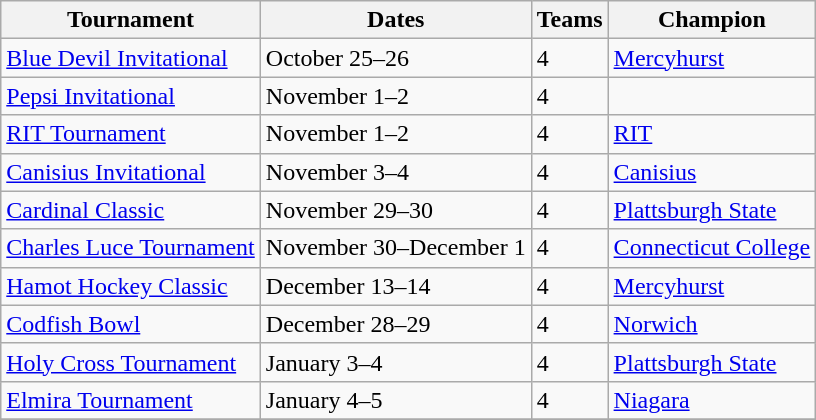<table class="wikitable">
<tr>
<th>Tournament</th>
<th>Dates</th>
<th>Teams</th>
<th>Champion</th>
</tr>
<tr>
<td><a href='#'>Blue Devil Invitational</a></td>
<td>October 25–26</td>
<td>4</td>
<td><a href='#'>Mercyhurst</a></td>
</tr>
<tr>
<td><a href='#'>Pepsi Invitational</a></td>
<td>November 1–2</td>
<td>4</td>
<td></td>
</tr>
<tr>
<td><a href='#'>RIT Tournament</a></td>
<td>November 1–2</td>
<td>4</td>
<td><a href='#'>RIT</a></td>
</tr>
<tr>
<td><a href='#'>Canisius Invitational</a></td>
<td>November 3–4</td>
<td>4</td>
<td><a href='#'>Canisius</a></td>
</tr>
<tr>
<td><a href='#'>Cardinal Classic</a></td>
<td>November 29–30</td>
<td>4</td>
<td><a href='#'>Plattsburgh State</a></td>
</tr>
<tr>
<td><a href='#'>Charles Luce Tournament</a></td>
<td>November 30–December 1</td>
<td>4</td>
<td><a href='#'>Connecticut College</a></td>
</tr>
<tr>
<td><a href='#'>Hamot Hockey Classic</a></td>
<td>December 13–14</td>
<td>4</td>
<td><a href='#'>Mercyhurst</a></td>
</tr>
<tr>
<td><a href='#'>Codfish Bowl</a></td>
<td>December 28–29</td>
<td>4</td>
<td><a href='#'>Norwich</a></td>
</tr>
<tr>
<td><a href='#'>Holy Cross Tournament</a></td>
<td>January 3–4</td>
<td>4</td>
<td><a href='#'>Plattsburgh State</a></td>
</tr>
<tr>
<td><a href='#'>Elmira Tournament</a></td>
<td>January 4–5</td>
<td>4</td>
<td><a href='#'>Niagara</a></td>
</tr>
<tr>
</tr>
</table>
